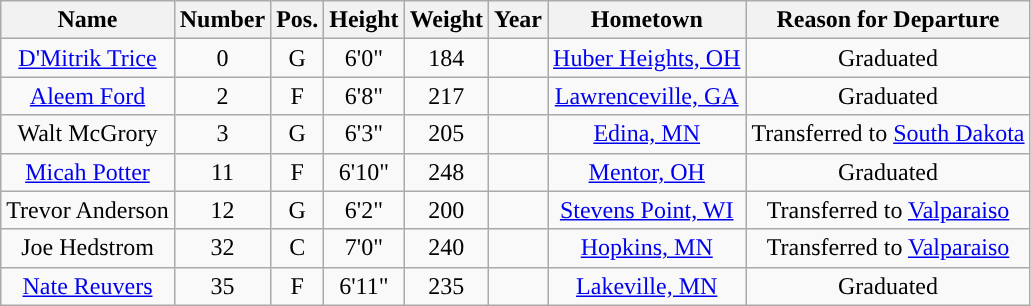<table class="wikitable sortable" style="text-align: center">
<tr align=center>
<th>Name</th>
<th>Number</th>
<th>Pos.</th>
<th>Height</th>
<th>Weight</th>
<th>Year</th>
<th>Hometown</th>
<th>Reason for Departure</th>
</tr>
<tr>
<td><a href='#'>D'Mitrik Trice</a></td>
<td>0</td>
<td>G</td>
<td>6'0"</td>
<td>184</td>
<td></td>
<td><a href='#'>Huber Heights, OH</a></td>
<td>Graduated</td>
</tr>
<tr>
<td><a href='#'>Aleem Ford</a></td>
<td>2</td>
<td>F</td>
<td>6'8"</td>
<td>217</td>
<td></td>
<td><a href='#'>Lawrenceville, GA</a></td>
<td>Graduated</td>
</tr>
<tr>
<td>Walt McGrory</td>
<td>3</td>
<td>G</td>
<td>6'3"</td>
<td>205</td>
<td></td>
<td><a href='#'>Edina, MN</a></td>
<td>Transferred to <a href='#'>South Dakota</a></td>
</tr>
<tr>
<td><a href='#'>Micah Potter</a></td>
<td>11</td>
<td>F</td>
<td>6'10"</td>
<td>248</td>
<td></td>
<td><a href='#'>Mentor, OH</a></td>
<td>Graduated</td>
</tr>
<tr>
<td>Trevor Anderson</td>
<td>12</td>
<td>G</td>
<td>6'2"</td>
<td>200</td>
<td></td>
<td><a href='#'>Stevens Point, WI</a></td>
<td>Transferred to <a href='#'>Valparaiso</a></td>
</tr>
<tr>
<td>Joe Hedstrom</td>
<td>32</td>
<td>C</td>
<td>7'0"</td>
<td>240</td>
<td></td>
<td><a href='#'>Hopkins, MN</a></td>
<td>Transferred to <a href='#'>Valparaiso</a></td>
</tr>
<tr>
<td><a href='#'>Nate Reuvers</a></td>
<td>35</td>
<td>F</td>
<td>6'11"</td>
<td>235</td>
<td></td>
<td><a href='#'>Lakeville, MN</a></td>
<td>Graduated</td>
</tr>
</table>
